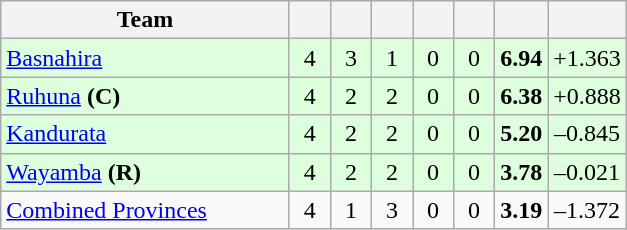<table class="wikitable" style="text-align:center;">
<tr>
<th width=185>Team</th>
<th width=20></th>
<th width=20></th>
<th width=20></th>
<th width=20></th>
<th width=20></th>
<th width=20></th>
<th width=20></th>
</tr>
<tr bgcolor="#ddffdd">
<td align=left><a href='#'>Basnahira</a></td>
<td>4</td>
<td>3</td>
<td>1</td>
<td>0</td>
<td>0</td>
<td><strong>6.94</strong></td>
<td>+1.363</td>
</tr>
<tr bgcolor="#ddffdd">
<td align=left><a href='#'>Ruhuna</a> <strong>(C)</strong></td>
<td>4</td>
<td>2</td>
<td>2</td>
<td>0</td>
<td>0</td>
<td><strong>6.38</strong></td>
<td>+0.888</td>
</tr>
<tr bgcolor="#ddffdd">
<td align=left><a href='#'>Kandurata</a></td>
<td>4</td>
<td>2</td>
<td>2</td>
<td>0</td>
<td>0</td>
<td><strong>5.20</strong></td>
<td>–0.845</td>
</tr>
<tr bgcolor="#ddffdd">
<td align=left><a href='#'>Wayamba</a> <strong>(R)</strong></td>
<td>4</td>
<td>2</td>
<td>2</td>
<td>0</td>
<td>0</td>
<td><strong>3.78</strong></td>
<td>–0.021</td>
</tr>
<tr>
<td align=left><a href='#'>Combined Provinces</a></td>
<td>4</td>
<td>1</td>
<td>3</td>
<td>0</td>
<td>0</td>
<td><strong>3.19</strong></td>
<td>–1.372</td>
</tr>
</table>
